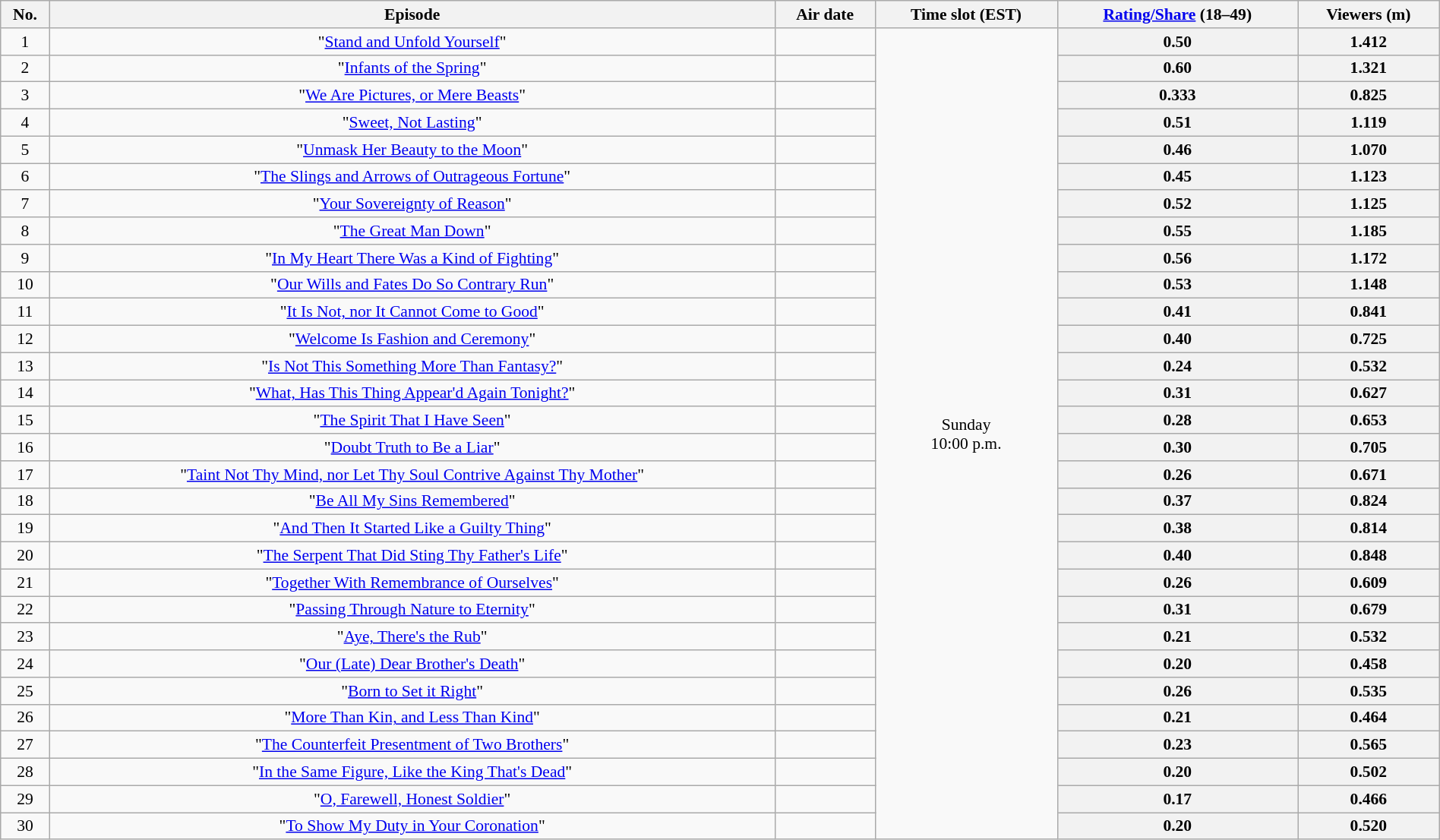<table class="wikitable" style="font-size:90%; text-align:center; width: 100%; margin-left: auto; margin-right: auto;">
<tr>
<th>No.</th>
<th>Episode</th>
<th>Air date</th>
<th>Time slot (EST)</th>
<th><a href='#'>Rating/Share</a> (18–49)</th>
<th>Viewers (m)</th>
</tr>
<tr>
<td style="text-align:center">1</td>
<td>"<a href='#'>Stand and Unfold Yourself</a>"</td>
<td></td>
<td style="text-align:center" rowspan="30">Sunday<br>10:00 p.m.</td>
<th>0.50</th>
<th>1.412</th>
</tr>
<tr>
<td style="text-align:center">2</td>
<td>"<a href='#'>Infants of the Spring</a>"</td>
<td></td>
<th>0.60</th>
<th>1.321</th>
</tr>
<tr>
<td style="text-align:center">3</td>
<td>"<a href='#'>We Are Pictures, or Mere Beasts</a>"</td>
<td></td>
<th>0.333</th>
<th>0.825</th>
</tr>
<tr>
<td style="text-align:center">4</td>
<td>"<a href='#'>Sweet, Not Lasting</a>"</td>
<td></td>
<th>0.51</th>
<th>1.119</th>
</tr>
<tr>
<td style="text-align:center">5</td>
<td>"<a href='#'>Unmask Her Beauty to the Moon</a>"</td>
<td></td>
<th>0.46</th>
<th>1.070</th>
</tr>
<tr>
<td style="text-align:center">6</td>
<td>"<a href='#'>The Slings and Arrows of Outrageous Fortune</a>"</td>
<td></td>
<th>0.45</th>
<th>1.123</th>
</tr>
<tr>
<td style="text-align:center">7</td>
<td>"<a href='#'>Your Sovereignty of Reason</a>"</td>
<td></td>
<th>0.52</th>
<th>1.125</th>
</tr>
<tr>
<td style="text-align:center">8</td>
<td>"<a href='#'>The Great Man Down</a>"</td>
<td></td>
<th>0.55</th>
<th>1.185</th>
</tr>
<tr>
<td style="text-align:center">9</td>
<td>"<a href='#'>In My Heart There Was a Kind of Fighting</a>"</td>
<td></td>
<th>0.56</th>
<th>1.172</th>
</tr>
<tr>
<td style="text-align:center">10</td>
<td>"<a href='#'>Our Wills and Fates Do So Contrary Run</a>"</td>
<td></td>
<th>0.53</th>
<th>1.148</th>
</tr>
<tr>
<td style="text-align:center">11</td>
<td>"<a href='#'>It Is Not, nor It Cannot Come to Good</a>"</td>
<td></td>
<th>0.41</th>
<th>0.841</th>
</tr>
<tr>
<td style="text-align:center">12</td>
<td>"<a href='#'>Welcome Is Fashion and Ceremony</a>"</td>
<td></td>
<th>0.40</th>
<th>0.725</th>
</tr>
<tr>
<td style="text-align:center">13</td>
<td>"<a href='#'>Is Not This Something More Than Fantasy?</a>"</td>
<td></td>
<th>0.24</th>
<th>0.532</th>
</tr>
<tr>
<td style="text-align:center">14</td>
<td>"<a href='#'>What, Has This Thing Appear'd Again Tonight?</a>"</td>
<td></td>
<th>0.31</th>
<th>0.627</th>
</tr>
<tr>
<td style="text-align:center">15</td>
<td>"<a href='#'>The Spirit That I Have Seen</a>"</td>
<td></td>
<th>0.28</th>
<th>0.653</th>
</tr>
<tr>
<td style="text-align:center">16</td>
<td>"<a href='#'>Doubt Truth to Be a Liar</a>"</td>
<td></td>
<th>0.30</th>
<th>0.705</th>
</tr>
<tr>
<td style="text-align:center">17</td>
<td>"<a href='#'>Taint Not Thy Mind, nor Let Thy Soul Contrive Against Thy Mother</a>"</td>
<td></td>
<th>0.26</th>
<th>0.671</th>
</tr>
<tr>
<td style="text-align:center">18</td>
<td>"<a href='#'>Be All My Sins Remembered</a>"</td>
<td></td>
<th>0.37</th>
<th>0.824</th>
</tr>
<tr>
<td style="text-align:center">19</td>
<td>"<a href='#'>And Then It Started Like a Guilty Thing</a>"</td>
<td></td>
<th>0.38</th>
<th>0.814</th>
</tr>
<tr>
<td style="text-align:center">20</td>
<td>"<a href='#'>The Serpent That Did Sting Thy Father's Life</a>"</td>
<td></td>
<th>0.40</th>
<th>0.848</th>
</tr>
<tr>
<td style="text-align:center">21</td>
<td>"<a href='#'>Together With Remembrance of Ourselves</a>"</td>
<td></td>
<th>0.26</th>
<th>0.609</th>
</tr>
<tr>
<td style="text-align:center">22</td>
<td>"<a href='#'>Passing Through Nature to Eternity</a>"</td>
<td></td>
<th>0.31</th>
<th>0.679</th>
</tr>
<tr>
<td style="text-align:center">23</td>
<td>"<a href='#'>Aye, There's the Rub</a>"</td>
<td></td>
<th>0.21</th>
<th>0.532</th>
</tr>
<tr>
<td style="text-align:center">24</td>
<td>"<a href='#'>Our (Late) Dear Brother's Death</a>"</td>
<td></td>
<th>0.20</th>
<th>0.458</th>
</tr>
<tr>
<td style="text-align:center">25</td>
<td>"<a href='#'>Born to Set it Right</a>"</td>
<td></td>
<th>0.26</th>
<th>0.535</th>
</tr>
<tr>
<td style="text-align:center">26</td>
<td>"<a href='#'>More Than Kin, and Less Than Kind</a>"</td>
<td></td>
<th>0.21</th>
<th>0.464</th>
</tr>
<tr>
<td style="text-align:center">27</td>
<td>"<a href='#'>The Counterfeit Presentment of Two Brothers</a>"</td>
<td></td>
<th>0.23</th>
<th>0.565</th>
</tr>
<tr>
<td style="text-align:center">28</td>
<td>"<a href='#'>In the Same Figure, Like the King That's Dead</a>"</td>
<td></td>
<th>0.20</th>
<th>0.502</th>
</tr>
<tr>
<td style="text-align:center">29</td>
<td>"<a href='#'>O, Farewell, Honest Soldier</a>"</td>
<td></td>
<th>0.17</th>
<th>0.466</th>
</tr>
<tr>
<td style="text-align:center">30</td>
<td>"<a href='#'>To Show My Duty in Your Coronation</a>"</td>
<td></td>
<th>0.20</th>
<th>0.520</th>
</tr>
</table>
